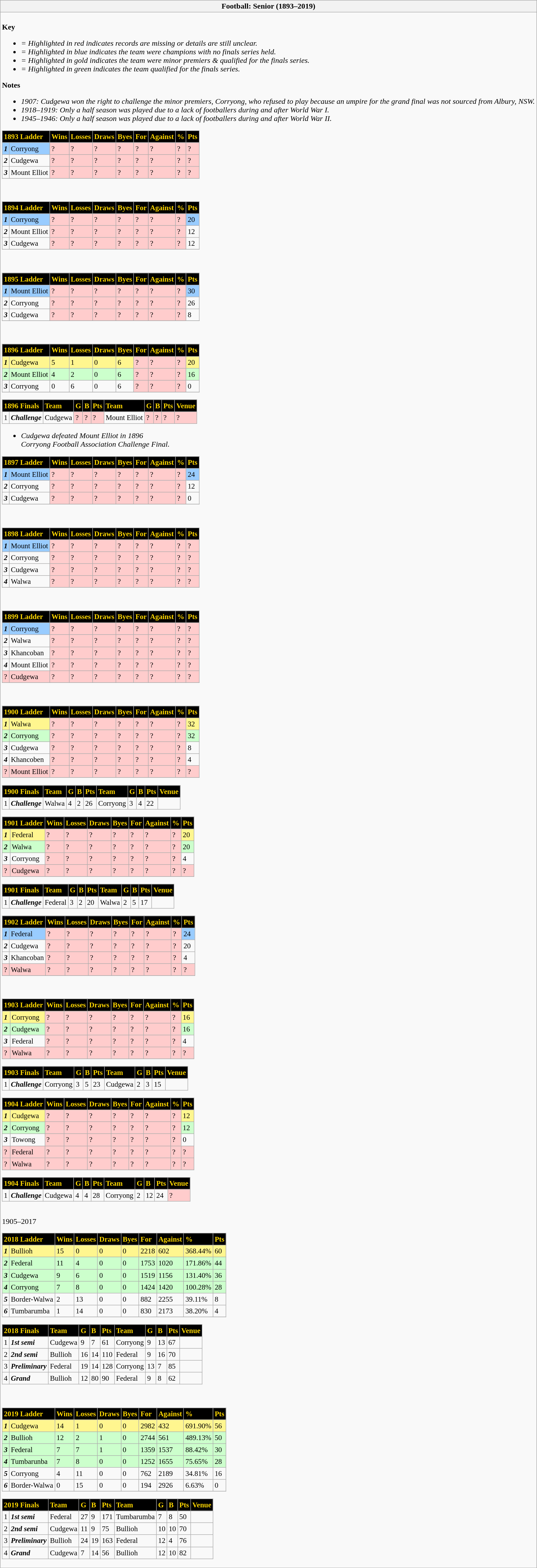<table class="wikitable collapsible collapsed">
<tr>
<th>Football: Senior (1893–2019)</th>
</tr>
<tr>
<td><br><strong>Key</strong><ul><li><em> = Highlighted in red indicates records are missing or details are still unclear.</em></li><li><em> = Highlighted in blue indicates the team were champions with no finals series held.</em></li><li><em> = Highlighted in gold indicates the team were minor premiers & qualified for the finals series.</em></li><li><em> = Highlighted in green indicates the team qualified for the finals series.</em></li></ul><strong>Notes</strong><ul><li><em>1907: Cudgewa won the right to challenge the minor premiers, Corryong, who refused to play because an umpire for the grand final was not sourced from Albury, NSW.</em></li><li><em>1918–1919: Only a half season was played due to a lack of footballers during and after World War I.</em></li><li><em>1945–1946: Only a half season was played due to a lack of footballers during and after World War II.</em></li></ul>
<table style="font-size: 95%; text-align: left;" class="wikitable">
<tr style="color:Gold; background:Black;">
<td colspan="2" div><strong>1893 Ladder</strong></td>
<td div><strong>Wins</strong></td>
<td div><strong>Losses</strong></td>
<td div><strong>Draws</strong></td>
<td div><strong>Byes</strong></td>
<td div><strong>For</strong></td>
<td div><strong>Against</strong></td>
<td div><strong>%</strong></td>
<td div><strong>Pts</strong></td>
</tr>
<tr style="color:black; background:#99ccff;">
<td div><strong><em>1</em></strong></td>
<td div>Corryong</td>
<td style="colour:black; background:#ffcccc;" div>?</td>
<td style="colour:black; background:#ffcccc;" div>?</td>
<td style="colour:black; background:#ffcccc;" div>?</td>
<td style="colour:black; background:#ffcccc;" div>?</td>
<td style="colour:black; background:#ffcccc;" div>?</td>
<td style="colour:black; background:#ffcccc;" div>?</td>
<td style="colour:black; background:#ffcccc;" div>?</td>
<td style="colour:black; background:#ffcccc;" div>?</td>
</tr>
<tr>
<td div><strong><em>2</em></strong></td>
<td div>Cudgewa</td>
<td style="colour:black; background:#ffcccc;" div>?</td>
<td style="colour:black; background:#ffcccc;" div>?</td>
<td style="colour:black; background:#ffcccc;" div>?</td>
<td style="colour:black; background:#ffcccc;" div>?</td>
<td style="colour:black; background:#ffcccc;" div>?</td>
<td style="colour:black; background:#ffcccc;" div>?</td>
<td style="colour:black; background:#ffcccc;" div>?</td>
<td style="colour:black; background:#ffcccc;" div>?</td>
</tr>
<tr>
<td div><strong><em>3</em></strong></td>
<td div>Mount Elliot</td>
<td style="colour:black; background:#ffcccc;" div>?</td>
<td style="colour:black; background:#ffcccc;" div>?</td>
<td style="colour:black; background:#ffcccc;" div>?</td>
<td style="colour:black; background:#ffcccc;" div>?</td>
<td style="colour:black; background:#ffcccc;" div>?</td>
<td style="colour:black; background:#ffcccc;" div>?</td>
<td style="colour:black; background:#ffcccc;" div>?</td>
<td style="colour:black; background:#ffcccc;" div>?</td>
</tr>
<tr>
</tr>
</table>
<br>


<table style="font-size: 95%; text-align: left;" class="wikitable">
<tr style="color:Gold; background:Black;">
<td colspan="2" div><strong>1894 Ladder</strong></td>
<td div><strong>Wins</strong></td>
<td div><strong>Losses</strong></td>
<td div><strong>Draws</strong></td>
<td div><strong>Byes</strong></td>
<td div><strong>For</strong></td>
<td div><strong>Against</strong></td>
<td div><strong>%</strong></td>
<td div><strong>Pts</strong></td>
</tr>
<tr style="color:black; background:#99ccff;">
<td div><strong><em>1</em></strong></td>
<td div>Corryong</td>
<td style="colour:black; background:#ffcccc;" div>?</td>
<td style="colour:black; background:#ffcccc;" div>?</td>
<td style="colour:black; background:#ffcccc;" div>?</td>
<td style="colour:black; background:#ffcccc;" div>?</td>
<td style="colour:black; background:#ffcccc;" div>?</td>
<td style="colour:black; background:#ffcccc;" div>?</td>
<td style="colour:black; background:#ffcccc;" div>?</td>
<td div>20</td>
</tr>
<tr>
<td div><strong><em>2</em></strong></td>
<td div>Mount Elliot</td>
<td style="colour:black; background:#ffcccc;" div>?</td>
<td style="colour:black; background:#ffcccc;" div>?</td>
<td style="colour:black; background:#ffcccc;" div>?</td>
<td style="colour:black; background:#ffcccc;" div>?</td>
<td style="colour:black; background:#ffcccc;" div>?</td>
<td style="colour:black; background:#ffcccc;" div>?</td>
<td style="colour:black; background:#ffcccc;" div>?</td>
<td div>12</td>
</tr>
<tr>
<td div><strong><em>3</em></strong></td>
<td div>Cudgewa</td>
<td style="colour:black; background:#ffcccc;" div>?</td>
<td style="colour:black; background:#ffcccc;" div>?</td>
<td style="colour:black; background:#ffcccc;" div>?</td>
<td style="colour:black; background:#ffcccc;" div>?</td>
<td style="colour:black; background:#ffcccc;" div>?</td>
<td style="colour:black; background:#ffcccc;" div>?</td>
<td style="colour:black; background:#ffcccc;" div>?</td>
<td div>12</td>
</tr>
<tr>
</tr>
</table>
<br>


<table style="font-size: 95%; text-align: left;" class="wikitable">
<tr style="color:Gold; background:Black;">
<td colspan="2" div><strong>1895 Ladder</strong></td>
<td div><strong>Wins</strong></td>
<td div><strong>Losses</strong></td>
<td div><strong>Draws</strong></td>
<td div><strong>Byes</strong></td>
<td div><strong>For</strong></td>
<td div><strong>Against</strong></td>
<td div><strong>%</strong></td>
<td div><strong>Pts</strong></td>
</tr>
<tr style="color:black; background:#99ccff;">
<td div><strong><em>1</em></strong></td>
<td div>Mount Elliot</td>
<td style="colour:black; background:#ffcccc;" div>?</td>
<td style="colour:black; background:#ffcccc;" div>?</td>
<td style="colour:black; background:#ffcccc;" div>?</td>
<td style="colour:black; background:#ffcccc;" div>?</td>
<td style="colour:black; background:#ffcccc;" div>?</td>
<td style="colour:black; background:#ffcccc;" div>?</td>
<td style="colour:black; background:#ffcccc;" div>?</td>
<td div>30</td>
</tr>
<tr>
<td div><strong><em>2</em></strong></td>
<td div>Corryong</td>
<td style="colour:black; background:#ffcccc;" div>?</td>
<td style="colour:black; background:#ffcccc;" div>?</td>
<td style="colour:black; background:#ffcccc;" div>?</td>
<td style="colour:black; background:#ffcccc;" div>?</td>
<td style="colour:black; background:#ffcccc;" div>?</td>
<td style="colour:black; background:#ffcccc;" div>?</td>
<td style="colour:black; background:#ffcccc;" div>?</td>
<td div>26</td>
</tr>
<tr>
<td div><strong><em>3</em></strong></td>
<td div>Cudgewa</td>
<td style="colour:black; background:#ffcccc;" div>?</td>
<td style="colour:black; background:#ffcccc;" div>?</td>
<td style="colour:black; background:#ffcccc;" div>?</td>
<td style="colour:black; background:#ffcccc;" div>?</td>
<td style="colour:black; background:#ffcccc;" div>?</td>
<td style="colour:black; background:#ffcccc;" div>?</td>
<td style="colour:black; background:#ffcccc;" div>?</td>
<td div>8</td>
</tr>
<tr>
</tr>
</table>
<br>


<table style="font-size: 95%; text-align: left;" class="wikitable">
<tr style="color:Gold; background:Black;">
<td colspan="2" div><strong>1896 Ladder</strong></td>
<td div><strong>Wins</strong></td>
<td div><strong>Losses</strong></td>
<td div><strong>Draws</strong></td>
<td div><strong>Byes</strong></td>
<td div><strong>For</strong></td>
<td div><strong>Against</strong></td>
<td div><strong>%</strong></td>
<td div><strong>Pts</strong></td>
</tr>
<tr style="color:black; background:#fff68f;">
<td div><strong><em>1</em></strong></td>
<td div>Cudgewa</td>
<td div>5</td>
<td div>1</td>
<td div>0</td>
<td div>6</td>
<td style="colour:black; background:#ffcccc;" div>?</td>
<td style="colour:black; background:#ffcccc;" div>?</td>
<td style="colour:black; background:#ffcccc;" div>?</td>
<td div>20</td>
</tr>
<tr style="color:black; background:#cfc;">
<td div><strong><em>2</em></strong></td>
<td div>Mount Elliot</td>
<td div>4</td>
<td div>2</td>
<td div>0</td>
<td div>6</td>
<td style="colour:black; background:#ffcccc;" div>?</td>
<td style="colour:black; background:#ffcccc;" div>?</td>
<td style="colour:black; background:#ffcccc;" div>?</td>
<td div>16</td>
</tr>
<tr>
<td div><strong><em>3</em></strong></td>
<td div>Corryong</td>
<td div>0</td>
<td div>6</td>
<td div>0</td>
<td div>6</td>
<td style="colour:black; background:#ffcccc;" div>?</td>
<td style="colour:black; background:#ffcccc;" div>?</td>
<td style="colour:black; background:#ffcccc;" div>?</td>
<td div>0</td>
</tr>
<tr>
</tr>
</table>
<table style="font-size: 95%; text-align: left;" class="wikitable">
<tr style="color:Gold; background:Black;">
<td colspan="2" div><strong>1896 Finals</strong></td>
<td div><strong>Team</strong></td>
<td div><strong>G</strong></td>
<td div><strong>B</strong></td>
<td div><strong>Pts</strong></td>
<td div><strong>Team</strong></td>
<td div><strong>G</strong></td>
<td div><strong>B</strong></td>
<td div><strong>Pts</strong></td>
<td div><strong>Venue</strong></td>
</tr>
<tr>
<td>1</td>
<td><strong><em>Challenge</em></strong></td>
<td>Cudgewa</td>
<td style="colour:black; background:#ffcccc;" div>?</td>
<td style="colour:black; background:#ffcccc;" div>?</td>
<td style="colour:black; background:#ffcccc;" div>?</td>
<td>Mount Elliot</td>
<td style="colour:black; background:#ffcccc;" div>?</td>
<td style="colour:black; background:#ffcccc;" div>?</td>
<td style="colour:black; background:#ffcccc;" div>?</td>
<td style="colour:black; background:#ffcccc;" div>?</td>
</tr>
</table>
<ul><li><em>Cudgewa defeated Mount Elliot in 1896<br>Corryong Football Association Challenge Final.</em></li></ul>


<table style="font-size: 95%; text-align: left;" class="wikitable">
<tr style="color:Gold; background:Black;">
<td colspan="2" div><strong>1897 Ladder</strong></td>
<td div><strong>Wins</strong></td>
<td div><strong>Losses</strong></td>
<td div><strong>Draws</strong></td>
<td div><strong>Byes</strong></td>
<td div><strong>For</strong></td>
<td div><strong>Against</strong></td>
<td div><strong>%</strong></td>
<td div><strong>Pts</strong></td>
</tr>
<tr style="color:black; background:#99ccff;">
<td div><strong><em>1</em></strong></td>
<td div>Mount Elliot</td>
<td style="colour:black; background:#ffcccc;" div>?</td>
<td style="colour:black; background:#ffcccc;" div>?</td>
<td style="colour:black; background:#ffcccc;" div>?</td>
<td style="colour:black; background:#ffcccc;" div>?</td>
<td style="colour:black; background:#ffcccc;" div>?</td>
<td style="colour:black; background:#ffcccc;" div>?</td>
<td style="colour:black; background:#ffcccc;" div>?</td>
<td div>24</td>
</tr>
<tr>
<td div><strong><em>2</em></strong></td>
<td div>Corryong</td>
<td style="colour:black; background:#ffcccc;" div>?</td>
<td style="colour:black; background:#ffcccc;" div>?</td>
<td style="colour:black; background:#ffcccc;" div>?</td>
<td style="colour:black; background:#ffcccc;" div>?</td>
<td style="colour:black; background:#ffcccc;" div>?</td>
<td style="colour:black; background:#ffcccc;" div>?</td>
<td style="colour:black; background:#ffcccc;" div>?</td>
<td div>12</td>
</tr>
<tr>
<td div><strong><em>3</em></strong></td>
<td div>Cudgewa</td>
<td style="colour:black; background:#ffcccc;" div>?</td>
<td style="colour:black; background:#ffcccc;" div>?</td>
<td style="colour:black; background:#ffcccc;" div>?</td>
<td style="colour:black; background:#ffcccc;" div>?</td>
<td style="colour:black; background:#ffcccc;" div>?</td>
<td style="colour:black; background:#ffcccc;" div>?</td>
<td style="colour:black; background:#ffcccc;" div>?</td>
<td div>0</td>
</tr>
<tr>
</tr>
</table>
<br>


<table style="font-size: 95%; text-align: left;" class="wikitable">
<tr style="color:Gold; background:Black;">
<td colspan="2" div><strong>1898 Ladder</strong></td>
<td div><strong>Wins</strong></td>
<td div><strong>Losses</strong></td>
<td div><strong>Draws</strong></td>
<td div><strong>Byes</strong></td>
<td div><strong>For</strong></td>
<td div><strong>Against</strong></td>
<td div><strong>%</strong></td>
<td div><strong>Pts</strong></td>
</tr>
<tr style="color:black; background:#99ccff;">
<td div><strong><em>1</em></strong></td>
<td div>Mount Elliot</td>
<td style="colour:black; background:#ffcccc;" div>?</td>
<td style="colour:black; background:#ffcccc;" div>?</td>
<td style="colour:black; background:#ffcccc;" div>?</td>
<td style="colour:black; background:#ffcccc;" div>?</td>
<td style="colour:black; background:#ffcccc;" div>?</td>
<td style="colour:black; background:#ffcccc;" div>?</td>
<td style="colour:black; background:#ffcccc;" div>?</td>
<td style="colour:black; background:#ffcccc;" div>?</td>
</tr>
<tr>
<td div><strong><em>2</em></strong></td>
<td div>Corryong</td>
<td style="colour:black; background:#ffcccc;" div>?</td>
<td style="colour:black; background:#ffcccc;" div>?</td>
<td style="colour:black; background:#ffcccc;" div>?</td>
<td style="colour:black; background:#ffcccc;" div>?</td>
<td style="colour:black; background:#ffcccc;" div>?</td>
<td style="colour:black; background:#ffcccc;" div>?</td>
<td style="colour:black; background:#ffcccc;" div>?</td>
<td style="colour:black; background:#ffcccc;" div>?</td>
</tr>
<tr>
<td div><strong><em>3</em></strong></td>
<td div>Cudgewa</td>
<td style="colour:black; background:#ffcccc;" div>?</td>
<td style="colour:black; background:#ffcccc;" div>?</td>
<td style="colour:black; background:#ffcccc;" div>?</td>
<td style="colour:black; background:#ffcccc;" div>?</td>
<td style="colour:black; background:#ffcccc;" div>?</td>
<td style="colour:black; background:#ffcccc;" div>?</td>
<td style="colour:black; background:#ffcccc;" div>?</td>
<td style="colour:black; background:#ffcccc;" div>?</td>
</tr>
<tr>
<td div><strong><em>4</em></strong></td>
<td div>Walwa</td>
<td style="colour:black; background:#ffcccc;" div>?</td>
<td style="colour:black; background:#ffcccc;" div>?</td>
<td style="colour:black; background:#ffcccc;" div>?</td>
<td style="colour:black; background:#ffcccc;" div>?</td>
<td style="colour:black; background:#ffcccc;" div>?</td>
<td style="colour:black; background:#ffcccc;" div>?</td>
<td style="colour:black; background:#ffcccc;" div>?</td>
<td style="colour:black; background:#ffcccc;" div>?</td>
</tr>
<tr>
</tr>
</table>
<br>


<table style="font-size: 95%; text-align: left;" class="wikitable">
<tr style="color:Gold; background:Black;">
<td colspan="2" div><strong>1899 Ladder</strong></td>
<td div><strong>Wins</strong></td>
<td div><strong>Losses</strong></td>
<td div><strong>Draws</strong></td>
<td div><strong>Byes</strong></td>
<td div><strong>For</strong></td>
<td div><strong>Against</strong></td>
<td div><strong>%</strong></td>
<td div><strong>Pts</strong></td>
</tr>
<tr style="color:black; background:#99ccff;">
<td div><strong><em>1</em></strong></td>
<td div>Corryong</td>
<td style="colour:black; background:#ffcccc;" div>?</td>
<td style="colour:black; background:#ffcccc;" div>?</td>
<td style="colour:black; background:#ffcccc;" div>?</td>
<td style="colour:black; background:#ffcccc;" div>?</td>
<td style="colour:black; background:#ffcccc;" div>?</td>
<td style="colour:black; background:#ffcccc;" div>?</td>
<td style="colour:black; background:#ffcccc;" div>?</td>
<td style="colour:black; background:#ffcccc;" div>?</td>
</tr>
<tr>
<td div><strong><em>2</em></strong></td>
<td div>Walwa</td>
<td style="colour:black; background:#ffcccc;" div>?</td>
<td style="colour:black; background:#ffcccc;" div>?</td>
<td style="colour:black; background:#ffcccc;" div>?</td>
<td style="colour:black; background:#ffcccc;" div>?</td>
<td style="colour:black; background:#ffcccc;" div>?</td>
<td style="colour:black; background:#ffcccc;" div>?</td>
<td style="colour:black; background:#ffcccc;" div>?</td>
<td style="colour:black; background:#ffcccc;" div>?</td>
</tr>
<tr>
<td div><strong><em>3</em></strong></td>
<td div>Khancoban</td>
<td style="colour:black; background:#ffcccc;" div>?</td>
<td style="colour:black; background:#ffcccc;" div>?</td>
<td style="colour:black; background:#ffcccc;" div>?</td>
<td style="colour:black; background:#ffcccc;" div>?</td>
<td style="colour:black; background:#ffcccc;" div>?</td>
<td style="colour:black; background:#ffcccc;" div>?</td>
<td style="colour:black; background:#ffcccc;" div>?</td>
<td style="colour:black; background:#ffcccc;" div>?</td>
</tr>
<tr>
<td div><strong><em>4</em></strong></td>
<td div>Mount Elliot</td>
<td style="colour:black; background:#ffcccc;" div>?</td>
<td style="colour:black; background:#ffcccc;" div>?</td>
<td style="colour:black; background:#ffcccc;" div>?</td>
<td style="colour:black; background:#ffcccc;" div>?</td>
<td style="colour:black; background:#ffcccc;" div>?</td>
<td style="colour:black; background:#ffcccc;" div>?</td>
<td style="colour:black; background:#ffcccc;" div>?</td>
<td style="colour:black; background:#ffcccc;" div>?</td>
</tr>
<tr>
<td style="colour:black; background:#ffcccc;" div>?</td>
<td style="colour:black; background:#ffcccc;" div>Cudgewa</td>
<td style="colour:black; background:#ffcccc;" div>?</td>
<td style="colour:black; background:#ffcccc;" div>?</td>
<td style="colour:black; background:#ffcccc;" div>?</td>
<td style="colour:black; background:#ffcccc;" div>?</td>
<td style="colour:black; background:#ffcccc;" div>?</td>
<td style="colour:black; background:#ffcccc;" div>?</td>
<td style="colour:black; background:#ffcccc;" div>?</td>
<td style="colour:black; background:#ffcccc;" div>?</td>
</tr>
<tr>
</tr>
</table>
<br>


<table style="font-size: 95%; text-align: left;" class="wikitable">
<tr style="color:Gold; background:Black;">
<td colspan="2" div><strong>1900 Ladder</strong></td>
<td div><strong>Wins</strong></td>
<td div><strong>Losses</strong></td>
<td div><strong>Draws</strong></td>
<td div><strong>Byes</strong></td>
<td div><strong>For</strong></td>
<td div><strong>Against</strong></td>
<td div><strong>%</strong></td>
<td div><strong>Pts</strong></td>
</tr>
<tr style="color:black; background:#fff68f;">
<td div><strong><em>1</em></strong></td>
<td div>Walwa</td>
<td style="colour:black; background:#ffcccc;" div>?</td>
<td style="colour:black; background:#ffcccc;" div>?</td>
<td style="colour:black; background:#ffcccc;" div>?</td>
<td style="colour:black; background:#ffcccc;" div>?</td>
<td style="colour:black; background:#ffcccc;" div>?</td>
<td style="colour:black; background:#ffcccc;" div>?</td>
<td style="colour:black; background:#ffcccc;" div>?</td>
<td div>32</td>
</tr>
<tr style="color:black; background:#cfc;">
<td div><strong><em>2</em></strong></td>
<td div>Corryong</td>
<td style="colour:black; background:#ffcccc;" div>?</td>
<td style="colour:black; background:#ffcccc;" div>?</td>
<td style="colour:black; background:#ffcccc;" div>?</td>
<td style="colour:black; background:#ffcccc;" div>?</td>
<td style="colour:black; background:#ffcccc;" div>?</td>
<td style="colour:black; background:#ffcccc;" div>?</td>
<td style="colour:black; background:#ffcccc;" div>?</td>
<td div>32</td>
</tr>
<tr>
<td div><strong><em>3</em></strong></td>
<td div>Cudgewa</td>
<td style="colour:black; background:#ffcccc;" div>?</td>
<td style="colour:black; background:#ffcccc;" div>?</td>
<td style="colour:black; background:#ffcccc;" div>?</td>
<td style="colour:black; background:#ffcccc;" div>?</td>
<td style="colour:black; background:#ffcccc;" div>?</td>
<td style="colour:black; background:#ffcccc;" div>?</td>
<td style="colour:black; background:#ffcccc;" div>?</td>
<td div>8</td>
</tr>
<tr>
<td div><strong><em>4</em></strong></td>
<td div>Khancoben</td>
<td style="colour:black; background:#ffcccc;" div>?</td>
<td style="colour:black; background:#ffcccc;" div>?</td>
<td style="colour:black; background:#ffcccc;" div>?</td>
<td style="colour:black; background:#ffcccc;" div>?</td>
<td style="colour:black; background:#ffcccc;" div>?</td>
<td style="colour:black; background:#ffcccc;" div>?</td>
<td style="colour:black; background:#ffcccc;" div>?</td>
<td div>4</td>
</tr>
<tr>
<td style="colour:black; background:#ffcccc;" div>?</td>
<td style="colour:black; background:#ffcccc;" div>Mount Elliot</td>
<td style="colour:black; background:#ffcccc;" div>?</td>
<td style="colour:black; background:#ffcccc;" div>?</td>
<td style="colour:black; background:#ffcccc;" div>?</td>
<td style="colour:black; background:#ffcccc;" div>?</td>
<td style="colour:black; background:#ffcccc;" div>?</td>
<td style="colour:black; background:#ffcccc;" div>?</td>
<td style="colour:black; background:#ffcccc;" div>?</td>
<td style="colour:black; background:#ffcccc;" div>?</td>
</tr>
<tr>
</tr>
</table>
<table style="font-size: 95%; text-align: left;" class="wikitable">
<tr style="color:Gold; background:Black;">
<td colspan="2" div><strong>1900 Finals</strong></td>
<td div><strong>Team</strong></td>
<td div><strong>G</strong></td>
<td div><strong>B</strong></td>
<td div><strong>Pts</strong></td>
<td div><strong>Team</strong></td>
<td div><strong>G</strong></td>
<td div><strong>B</strong></td>
<td div><strong>Pts</strong></td>
<td div><strong>Venue</strong></td>
</tr>
<tr>
<td>1</td>
<td><strong><em>Challenge</em></strong></td>
<td>Walwa</td>
<td div>4</td>
<td div>2</td>
<td div>26</td>
<td>Corryong</td>
<td div>3</td>
<td div>4</td>
<td div>22</td>
<td div></td>
</tr>
</table>



<table style="font-size: 95%; text-align: left;" class="wikitable">
<tr style="color:Gold; background:Black;">
<td colspan="2" div><strong>1901 Ladder</strong></td>
<td div><strong>Wins</strong></td>
<td div><strong>Losses</strong></td>
<td div><strong>Draws</strong></td>
<td div><strong>Byes</strong></td>
<td div><strong>For</strong></td>
<td div><strong>Against</strong></td>
<td div><strong>%</strong></td>
<td div><strong>Pts</strong></td>
</tr>
<tr style="color:black; background:#fff68f;">
<td div><strong><em>1</em></strong></td>
<td div>Federal</td>
<td style="colour:black; background:#ffcccc;" div>?</td>
<td style="colour:black; background:#ffcccc;" div>?</td>
<td style="colour:black; background:#ffcccc;" div>?</td>
<td style="colour:black; background:#ffcccc;" div>?</td>
<td style="colour:black; background:#ffcccc;" div>?</td>
<td style="colour:black; background:#ffcccc;" div>?</td>
<td style="colour:black; background:#ffcccc;" div>?</td>
<td div>20</td>
</tr>
<tr style="color:black; background:#cfc;">
<td div><strong><em>2</em></strong></td>
<td div>Walwa</td>
<td style="colour:black; background:#ffcccc;" div>?</td>
<td style="colour:black; background:#ffcccc;" div>?</td>
<td style="colour:black; background:#ffcccc;" div>?</td>
<td style="colour:black; background:#ffcccc;" div>?</td>
<td style="colour:black; background:#ffcccc;" div>?</td>
<td style="colour:black; background:#ffcccc;" div>?</td>
<td style="colour:black; background:#ffcccc;" div>?</td>
<td div>20</td>
</tr>
<tr>
<td div><strong><em>3</em></strong></td>
<td div>Corryong</td>
<td style="colour:black; background:#ffcccc;" div>?</td>
<td style="colour:black; background:#ffcccc;" div>?</td>
<td style="colour:black; background:#ffcccc;" div>?</td>
<td style="colour:black; background:#ffcccc;" div>?</td>
<td style="colour:black; background:#ffcccc;" div>?</td>
<td style="colour:black; background:#ffcccc;" div>?</td>
<td style="colour:black; background:#ffcccc;" div>?</td>
<td div>4</td>
</tr>
<tr>
<td style="colour:black; background:#ffcccc;" div>?</td>
<td style="colour:black; background:#ffcccc;" div>Cudgewa</td>
<td style="colour:black; background:#ffcccc;" div>?</td>
<td style="colour:black; background:#ffcccc;" div>?</td>
<td style="colour:black; background:#ffcccc;" div>?</td>
<td style="colour:black; background:#ffcccc;" div>?</td>
<td style="colour:black; background:#ffcccc;" div>?</td>
<td style="colour:black; background:#ffcccc;" div>?</td>
<td style="colour:black; background:#ffcccc;" div>?</td>
<td style="colour:black; background:#ffcccc;" div>?</td>
</tr>
<tr>
</tr>
</table>
<table style="font-size: 95%; text-align: left;" class="wikitable">
<tr style="color:Gold; background:Black;">
<td colspan="2" div><strong>1901 Finals</strong></td>
<td div><strong>Team</strong></td>
<td div><strong>G</strong></td>
<td div><strong>B</strong></td>
<td div><strong>Pts</strong></td>
<td div><strong>Team</strong></td>
<td div><strong>G</strong></td>
<td div><strong>B</strong></td>
<td div><strong>Pts</strong></td>
<td div><strong>Venue</strong></td>
</tr>
<tr>
<td>1</td>
<td><strong><em>Challenge</em></strong></td>
<td>Federal</td>
<td div>3</td>
<td div>2</td>
<td div>20</td>
<td>Walwa</td>
<td div>2</td>
<td div>5</td>
<td div>17</td>
<td div></td>
</tr>
</table>



<table style="font-size: 95%; text-align: left;" class="wikitable">
<tr style="color:Gold; background:Black;">
<td colspan="2" div><strong>1902 Ladder</strong></td>
<td div><strong>Wins</strong></td>
<td div><strong>Losses</strong></td>
<td div><strong>Draws</strong></td>
<td div><strong>Byes</strong></td>
<td div><strong>For</strong></td>
<td div><strong>Against</strong></td>
<td div><strong>%</strong></td>
<td div><strong>Pts</strong></td>
</tr>
<tr style="color:black; background:#99ccff;">
<td div><strong><em>1</em></strong></td>
<td div>Federal</td>
<td style="colour:black; background:#ffcccc;" div>?</td>
<td style="colour:black; background:#ffcccc;" div>?</td>
<td style="colour:black; background:#ffcccc;" div>?</td>
<td style="colour:black; background:#ffcccc;" div>?</td>
<td style="colour:black; background:#ffcccc;" div>?</td>
<td style="colour:black; background:#ffcccc;" div>?</td>
<td style="colour:black; background:#ffcccc;" div>?</td>
<td div>24</td>
</tr>
<tr>
<td div><strong><em>2</em></strong></td>
<td div>Cudgewa</td>
<td style="colour:black; background:#ffcccc;" div>?</td>
<td style="colour:black; background:#ffcccc;" div>?</td>
<td style="colour:black; background:#ffcccc;" div>?</td>
<td style="colour:black; background:#ffcccc;" div>?</td>
<td style="colour:black; background:#ffcccc;" div>?</td>
<td style="colour:black; background:#ffcccc;" div>?</td>
<td style="colour:black; background:#ffcccc;" div>?</td>
<td div>20</td>
</tr>
<tr>
<td div><strong><em>3</em></strong></td>
<td div>Khancoban</td>
<td style="colour:black; background:#ffcccc;" div>?</td>
<td style="colour:black; background:#ffcccc;" div>?</td>
<td style="colour:black; background:#ffcccc;" div>?</td>
<td style="colour:black; background:#ffcccc;" div>?</td>
<td style="colour:black; background:#ffcccc;" div>?</td>
<td style="colour:black; background:#ffcccc;" div>?</td>
<td style="colour:black; background:#ffcccc;" div>?</td>
<td div>4</td>
</tr>
<tr>
<td style="colour:black; background:#ffcccc;" div>?</td>
<td style="colour:black; background:#ffcccc;" div>Walwa</td>
<td style="colour:black; background:#ffcccc;" div>?</td>
<td style="colour:black; background:#ffcccc;" div>?</td>
<td style="colour:black; background:#ffcccc;" div>?</td>
<td style="colour:black; background:#ffcccc;" div>?</td>
<td style="colour:black; background:#ffcccc;" div>?</td>
<td style="colour:black; background:#ffcccc;" div>?</td>
<td style="colour:black; background:#ffcccc;" div>?</td>
<td style="colour:black; background:#ffcccc;" div>?</td>
</tr>
<tr>
</tr>
</table>
<br>


<table style="font-size: 95%; text-align: left;" class="wikitable">
<tr style="color:Gold; background:Black;">
<td colspan="2" div><strong>1903 Ladder</strong></td>
<td div><strong>Wins</strong></td>
<td div><strong>Losses</strong></td>
<td div><strong>Draws</strong></td>
<td div><strong>Byes</strong></td>
<td div><strong>For</strong></td>
<td div><strong>Against</strong></td>
<td div><strong>%</strong></td>
<td div><strong>Pts</strong></td>
</tr>
<tr style="color:black; background:#fff68f;">
<td div><strong><em>1</em></strong></td>
<td div>Corryong</td>
<td style="colour:black; background:#ffcccc;" div>?</td>
<td style="colour:black; background:#ffcccc;" div>?</td>
<td style="colour:black; background:#ffcccc;" div>?</td>
<td style="colour:black; background:#ffcccc;" div>?</td>
<td style="colour:black; background:#ffcccc;" div>?</td>
<td style="colour:black; background:#ffcccc;" div>?</td>
<td style="colour:black; background:#ffcccc;" div>?</td>
<td div>16</td>
</tr>
<tr style="color:black; background:#cfc;">
<td div><strong><em>2</em></strong></td>
<td div>Cudgewa</td>
<td style="colour:black; background:#ffcccc;" div>?</td>
<td style="colour:black; background:#ffcccc;" div>?</td>
<td style="colour:black; background:#ffcccc;" div>?</td>
<td style="colour:black; background:#ffcccc;" div>?</td>
<td style="colour:black; background:#ffcccc;" div>?</td>
<td style="colour:black; background:#ffcccc;" div>?</td>
<td style="colour:black; background:#ffcccc;" div>?</td>
<td div>16</td>
</tr>
<tr>
<td div><strong><em>3</em></strong></td>
<td div>Federal</td>
<td style="colour:black; background:#ffcccc;" div>?</td>
<td style="colour:black; background:#ffcccc;" div>?</td>
<td style="colour:black; background:#ffcccc;" div>?</td>
<td style="colour:black; background:#ffcccc;" div>?</td>
<td style="colour:black; background:#ffcccc;" div>?</td>
<td style="colour:black; background:#ffcccc;" div>?</td>
<td style="colour:black; background:#ffcccc;" div>?</td>
<td div>4</td>
</tr>
<tr>
<td style="colour:black; background:#ffcccc;" div>?</td>
<td style="colour:black; background:#ffcccc;" div>Walwa</td>
<td style="colour:black; background:#ffcccc;" div>?</td>
<td style="colour:black; background:#ffcccc;" div>?</td>
<td style="colour:black; background:#ffcccc;" div>?</td>
<td style="colour:black; background:#ffcccc;" div>?</td>
<td style="colour:black; background:#ffcccc;" div>?</td>
<td style="colour:black; background:#ffcccc;" div>?</td>
<td style="colour:black; background:#ffcccc;" div>?</td>
<td style="colour:black; background:#ffcccc;" div>?</td>
</tr>
<tr>
</tr>
</table>
<table style="font-size: 95%; text-align: left;" class="wikitable">
<tr style="color:Gold; background:Black;">
<td colspan="2" div><strong>1903 Finals</strong></td>
<td div><strong>Team</strong></td>
<td div><strong>G</strong></td>
<td div><strong>B</strong></td>
<td div><strong>Pts</strong></td>
<td div><strong>Team</strong></td>
<td div><strong>G</strong></td>
<td div><strong>B</strong></td>
<td div><strong>Pts</strong></td>
<td div><strong>Venue</strong></td>
</tr>
<tr>
<td>1</td>
<td><strong><em>Challenge</em></strong></td>
<td>Corryong</td>
<td div>3</td>
<td div>5</td>
<td div>23</td>
<td>Cudgewa</td>
<td div>2</td>
<td div>3</td>
<td div>15</td>
<td div></td>
</tr>
</table>



<table style="font-size: 95%; text-align: left;" class="wikitable">
<tr style="color:Gold; background:Black;">
<td colspan="2" div><strong>1904 Ladder</strong></td>
<td div><strong>Wins</strong></td>
<td div><strong>Losses</strong></td>
<td div><strong>Draws</strong></td>
<td div><strong>Byes</strong></td>
<td div><strong>For</strong></td>
<td div><strong>Against</strong></td>
<td div><strong>%</strong></td>
<td div><strong>Pts</strong></td>
</tr>
<tr style="color:black; background:#fff68f;">
<td div><strong><em>1</em></strong></td>
<td div>Cudgewa</td>
<td style="colour:black; background:#ffcccc;" div>?</td>
<td style="colour:black; background:#ffcccc;" div>?</td>
<td style="colour:black; background:#ffcccc;" div>?</td>
<td style="colour:black; background:#ffcccc;" div>?</td>
<td style="colour:black; background:#ffcccc;" div>?</td>
<td style="colour:black; background:#ffcccc;" div>?</td>
<td style="colour:black; background:#ffcccc;" div>?</td>
<td div>12</td>
</tr>
<tr style="color:black; background:#cfc;">
<td div><strong><em>2</em></strong></td>
<td div>Corryong</td>
<td style="colour:black; background:#ffcccc;" div>?</td>
<td style="colour:black; background:#ffcccc;" div>?</td>
<td style="colour:black; background:#ffcccc;" div>?</td>
<td style="colour:black; background:#ffcccc;" div>?</td>
<td style="colour:black; background:#ffcccc;" div>?</td>
<td style="colour:black; background:#ffcccc;" div>?</td>
<td style="colour:black; background:#ffcccc;" div>?</td>
<td div>12</td>
</tr>
<tr>
<td div><strong><em>3</em></strong></td>
<td div>Towong</td>
<td style="colour:black; background:#ffcccc;" div>?</td>
<td style="colour:black; background:#ffcccc;" div>?</td>
<td style="colour:black; background:#ffcccc;" div>?</td>
<td style="colour:black; background:#ffcccc;" div>?</td>
<td style="colour:black; background:#ffcccc;" div>?</td>
<td style="colour:black; background:#ffcccc;" div>?</td>
<td style="colour:black; background:#ffcccc;" div>?</td>
<td div>0</td>
</tr>
<tr>
<td style="colour:black; background:#ffcccc;" div>?</td>
<td style="colour:black; background:#ffcccc;" div>Federal</td>
<td style="colour:black; background:#ffcccc;" div>?</td>
<td style="colour:black; background:#ffcccc;" div>?</td>
<td style="colour:black; background:#ffcccc;" div>?</td>
<td style="colour:black; background:#ffcccc;" div>?</td>
<td style="colour:black; background:#ffcccc;" div>?</td>
<td style="colour:black; background:#ffcccc;" div>?</td>
<td style="colour:black; background:#ffcccc;" div>?</td>
<td style="colour:black; background:#ffcccc;" div>?</td>
</tr>
<tr>
<td style="colour:black; background:#ffcccc;" div>?</td>
<td style="colour:black; background:#ffcccc;" div>Walwa</td>
<td style="colour:black; background:#ffcccc;" div>?</td>
<td style="colour:black; background:#ffcccc;" div>?</td>
<td style="colour:black; background:#ffcccc;" div>?</td>
<td style="colour:black; background:#ffcccc;" div>?</td>
<td style="colour:black; background:#ffcccc;" div>?</td>
<td style="colour:black; background:#ffcccc;" div>?</td>
<td style="colour:black; background:#ffcccc;" div>?</td>
<td style="colour:black; background:#ffcccc;" div>?</td>
</tr>
<tr>
</tr>
</table>
<table style="font-size: 95%; text-align: left;" class="wikitable">
<tr style="color:Gold; background:Black;">
<td colspan="2" div><strong>1904 Finals</strong></td>
<td div><strong>Team</strong></td>
<td div><strong>G</strong></td>
<td div><strong>B</strong></td>
<td div><strong>Pts</strong></td>
<td div><strong>Team</strong></td>
<td div><strong>G</strong></td>
<td div><strong>B</strong></td>
<td div><strong>Pts</strong></td>
<td div><strong>Venue</strong></td>
</tr>
<tr>
<td>1</td>
<td><strong><em>Challenge</em></strong></td>
<td>Cudgewa</td>
<td div>4</td>
<td div>4</td>
<td div>28</td>
<td>Corryong</td>
<td div>2</td>
<td div>12</td>
<td div>24</td>
<td style="colour:black; background:#ffcccc;" div>?</td>
</tr>
</table>

<br>1905–2017<br>
<table style="font-size: 95%; text-align: left;" class="wikitable">
<tr style="color:Gold; background:Black;">
<td colspan="2" div><strong>2018 Ladder</strong></td>
<td div><strong>Wins</strong></td>
<td div><strong>Losses</strong></td>
<td div><strong>Draws</strong></td>
<td div><strong>Byes</strong></td>
<td div><strong>For</strong></td>
<td div><strong>Against</strong></td>
<td div><strong>%</strong></td>
<td div><strong>Pts</strong></td>
</tr>
<tr style="color:black; background:#fff68f;">
<td div><strong><em>1</em></strong></td>
<td div>Bullioh</td>
<td div>15</td>
<td div>0</td>
<td div>0</td>
<td div>0</td>
<td div>2218</td>
<td div>602</td>
<td div>368.44%</td>
<td div>60</td>
</tr>
<tr style="color:black; background:#cfc;">
<td div><strong><em>2</em></strong></td>
<td div>Federal</td>
<td div>11</td>
<td div>4</td>
<td div>0</td>
<td div>0</td>
<td div>1753</td>
<td div>1020</td>
<td div>171.86%</td>
<td div>44</td>
</tr>
<tr style="color:black; background:#cfc;">
<td div><strong><em>3</em></strong></td>
<td div>Cudgewa</td>
<td div>9</td>
<td div>6</td>
<td div>0</td>
<td div>0</td>
<td div>1519</td>
<td div>1156</td>
<td div>131.40%</td>
<td div>36</td>
</tr>
<tr style="color:black; background:#cfc;">
<td div><strong><em>4</em></strong></td>
<td div>Corryong</td>
<td div>7</td>
<td div>8</td>
<td div>0</td>
<td div>0</td>
<td div>1424</td>
<td div>1420</td>
<td div>100.28%</td>
<td div>28</td>
</tr>
<tr>
<td div><strong><em>5</em></strong></td>
<td div>Border-Walwa</td>
<td div>2</td>
<td div>13</td>
<td div>0</td>
<td div>0</td>
<td div>882</td>
<td div>2255</td>
<td div>39.11%</td>
<td div>8</td>
</tr>
<tr>
<td div><strong><em>6</em></strong></td>
<td div>Tumbarumba</td>
<td div>1</td>
<td div>14</td>
<td div>0</td>
<td div>0</td>
<td div>830</td>
<td div>2173</td>
<td div>38.20%</td>
<td div>4</td>
</tr>
<tr>
</tr>
</table>
<table style="font-size: 95%; text-align: left;" class="wikitable">
<tr style="color:Gold; background:Black;">
<td colspan="2" div><strong>2018 Finals</strong></td>
<td div><strong>Team</strong></td>
<td div><strong>G</strong></td>
<td div><strong>B</strong></td>
<td div><strong>Pts</strong></td>
<td div><strong>Team</strong></td>
<td div><strong>G</strong></td>
<td div><strong>B</strong></td>
<td div><strong>Pts</strong></td>
<td div><strong>Venue</strong></td>
</tr>
<tr>
<td>1</td>
<td><strong><em>1st semi</em></strong></td>
<td>Cudgewa</td>
<td>9</td>
<td>7</td>
<td>61</td>
<td>Corryong</td>
<td>9</td>
<td>13</td>
<td>67</td>
<td></td>
</tr>
<tr>
<td>2</td>
<td><strong><em>2nd semi</em></strong></td>
<td>Bullioh</td>
<td>16</td>
<td>14</td>
<td>110</td>
<td>Federal</td>
<td>9</td>
<td>16</td>
<td>70</td>
<td></td>
</tr>
<tr>
<td>3</td>
<td><strong><em>Preliminary</em></strong></td>
<td>Federal</td>
<td>19</td>
<td>14</td>
<td>128</td>
<td>Corryong</td>
<td>13</td>
<td>7</td>
<td>85</td>
<td></td>
</tr>
<tr>
<td>4</td>
<td><strong><em>Grand</em></strong></td>
<td>Bullioh</td>
<td>12</td>
<td>80</td>
<td>90</td>
<td>Federal</td>
<td>9</td>
<td>8</td>
<td>62</td>
<td></td>
</tr>
</table>

<br>
<table style="font-size: 95%; text-align: left;" class="wikitable">
<tr style="color:Gold; background:Black;">
<td colspan="2" div><strong>2019 Ladder</strong></td>
<td div><strong>Wins</strong></td>
<td div><strong>Losses</strong></td>
<td div><strong>Draws</strong></td>
<td div><strong>Byes</strong></td>
<td div><strong>For</strong></td>
<td div><strong>Against</strong></td>
<td div><strong>%</strong></td>
<td div><strong>Pts</strong></td>
</tr>
<tr style="color:black; background:#fff68f;">
<td div><strong><em>1</em></strong></td>
<td div>Cudgewa</td>
<td div>14</td>
<td div>1</td>
<td div>0</td>
<td div>0</td>
<td div>2982</td>
<td div>432</td>
<td div>691.90%</td>
<td div>56</td>
</tr>
<tr style="color:black; background:#cfc;">
<td div><strong><em>2</em></strong></td>
<td div>Bullioh</td>
<td div>12</td>
<td div>2</td>
<td div>1</td>
<td div>0</td>
<td div>2744</td>
<td div>561</td>
<td div>489.13%</td>
<td div>50</td>
</tr>
<tr style="color:black; background:#cfc;">
<td div><strong><em>3</em></strong></td>
<td div>Federal</td>
<td div>7</td>
<td div>7</td>
<td div>1</td>
<td div>0</td>
<td div>1359</td>
<td div>1537</td>
<td div>88.42%</td>
<td div>30</td>
</tr>
<tr style="color:black; background:#cfc;">
<td div><strong><em>4</em></strong></td>
<td div>Tumbarunba</td>
<td div>7</td>
<td div>8</td>
<td div>0</td>
<td div>0</td>
<td div>1252</td>
<td div>1655</td>
<td div>75.65%</td>
<td div>28</td>
</tr>
<tr>
<td div><strong><em>5</em></strong></td>
<td div>Corryong</td>
<td div>4</td>
<td div>11</td>
<td div>0</td>
<td div>0</td>
<td div>762</td>
<td div>2189</td>
<td div>34.81%</td>
<td div>16</td>
</tr>
<tr>
<td div><strong><em>6</em></strong></td>
<td div>Border-Walwa</td>
<td div>0</td>
<td div>15</td>
<td div>0</td>
<td div>0</td>
<td div>194</td>
<td div>2926</td>
<td div>6.63%</td>
<td div>0</td>
</tr>
<tr>
</tr>
</table>
<table style="font-size: 95%; text-align: left;" class="wikitable">
<tr style="color:Gold; background:Black;">
<td colspan="2" div><strong>2019 Finals</strong></td>
<td div><strong>Team</strong></td>
<td div><strong>G</strong></td>
<td div><strong>B</strong></td>
<td div><strong>Pts</strong></td>
<td div><strong>Team</strong></td>
<td div><strong>G</strong></td>
<td div><strong>B</strong></td>
<td div><strong>Pts</strong></td>
<td div><strong>Venue</strong></td>
</tr>
<tr>
<td>1</td>
<td><strong><em>1st semi</em></strong></td>
<td>Federal</td>
<td>27</td>
<td>9</td>
<td>171</td>
<td>Tumbarumba</td>
<td>7</td>
<td>8</td>
<td>50</td>
<td></td>
</tr>
<tr>
<td>2</td>
<td><strong><em>2nd semi</em></strong></td>
<td>Cudgewa</td>
<td>11</td>
<td>9</td>
<td>75</td>
<td>Bullioh</td>
<td>10</td>
<td>10</td>
<td>70</td>
<td></td>
</tr>
<tr>
<td>3</td>
<td><strong><em>Preliminary</em></strong></td>
<td>Bullioh</td>
<td>24</td>
<td>19</td>
<td>163</td>
<td>Federal</td>
<td>12</td>
<td>4</td>
<td>76</td>
<td></td>
</tr>
<tr>
<td>4</td>
<td><strong><em>Grand</em></strong></td>
<td>Cudgewa</td>
<td>7</td>
<td>14</td>
<td>56</td>
<td>Bullioh</td>
<td>12</td>
<td>10</td>
<td>82</td>
<td></td>
</tr>
</table>

</td>
</tr>
</table>
